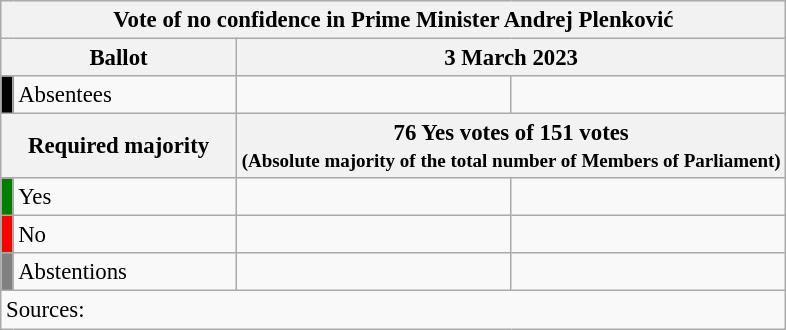<table class="wikitable" style="text-align:center; font-size:95%;">
<tr style="background:#e9e9e9;">
<th colspan="4">Vote of no confidence in Prime Minister Andrej Plenković</th>
</tr>
<tr>
<th colspan="2" style="width:150px;">Ballot</th>
<th colspan="2">3 March 2023</th>
</tr>
<tr>
<th style="background:black;"></th>
<td style="text-align:left;">Absentees</td>
<td></td>
<td></td>
</tr>
<tr>
<th colspan="2">Required majority</th>
<th colspan="2"><strong>76 Yes votes of 151 votes<br><small>(Absolute majority of the total number of Members of Parliament)</small></strong></th>
</tr>
<tr>
<th style="width:1px; background:green;"></th>
<td style="text-align:left;">Yes</td>
<td></td>
<td></td>
</tr>
<tr>
<th style="background:red;"></th>
<td style="text-align:left;">No</td>
<td></td>
<td></td>
</tr>
<tr>
<th style="background:gray;"></th>
<td style="text-align:left;">Abstentions</td>
<td></td>
<td></td>
</tr>
<tr>
<td style="text-align:left;" colspan="4">Sources:</td>
</tr>
</table>
